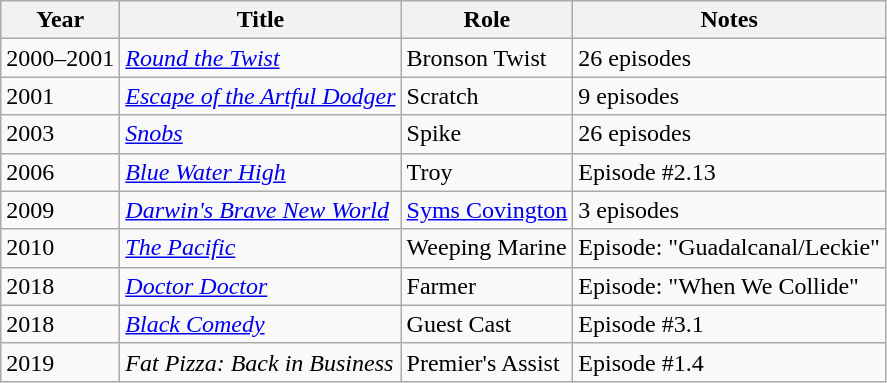<table class="wikitable">
<tr>
<th>Year</th>
<th>Title</th>
<th>Role</th>
<th>Notes</th>
</tr>
<tr>
<td>2000–2001</td>
<td><em><a href='#'>Round the Twist</a></em></td>
<td>Bronson Twist</td>
<td>26 episodes</td>
</tr>
<tr>
<td>2001</td>
<td><em><a href='#'>Escape of the Artful Dodger</a></em></td>
<td>Scratch</td>
<td>9 episodes</td>
</tr>
<tr>
<td>2003</td>
<td><a href='#'><em>Snobs</em></a></td>
<td>Spike</td>
<td>26 episodes</td>
</tr>
<tr>
<td>2006</td>
<td><em><a href='#'>Blue Water High</a></em></td>
<td>Troy</td>
<td>Episode #2.13</td>
</tr>
<tr>
<td>2009</td>
<td><em><a href='#'>Darwin's Brave New World</a></em></td>
<td><a href='#'>Syms Covington</a></td>
<td>3 episodes</td>
</tr>
<tr>
<td>2010</td>
<td><a href='#'><em>The Pacific</em></a></td>
<td>Weeping Marine</td>
<td>Episode: "Guadalcanal/Leckie"</td>
</tr>
<tr>
<td>2018</td>
<td><a href='#'><em>Doctor Doctor</em></a></td>
<td>Farmer</td>
<td>Episode: "When We Collide"</td>
</tr>
<tr>
<td>2018</td>
<td><a href='#'><em>Black Comedy</em></a></td>
<td>Guest Cast</td>
<td>Episode #3.1</td>
</tr>
<tr>
<td>2019</td>
<td><em>Fat Pizza: Back in Business</em></td>
<td>Premier's Assist</td>
<td>Episode #1.4</td>
</tr>
</table>
